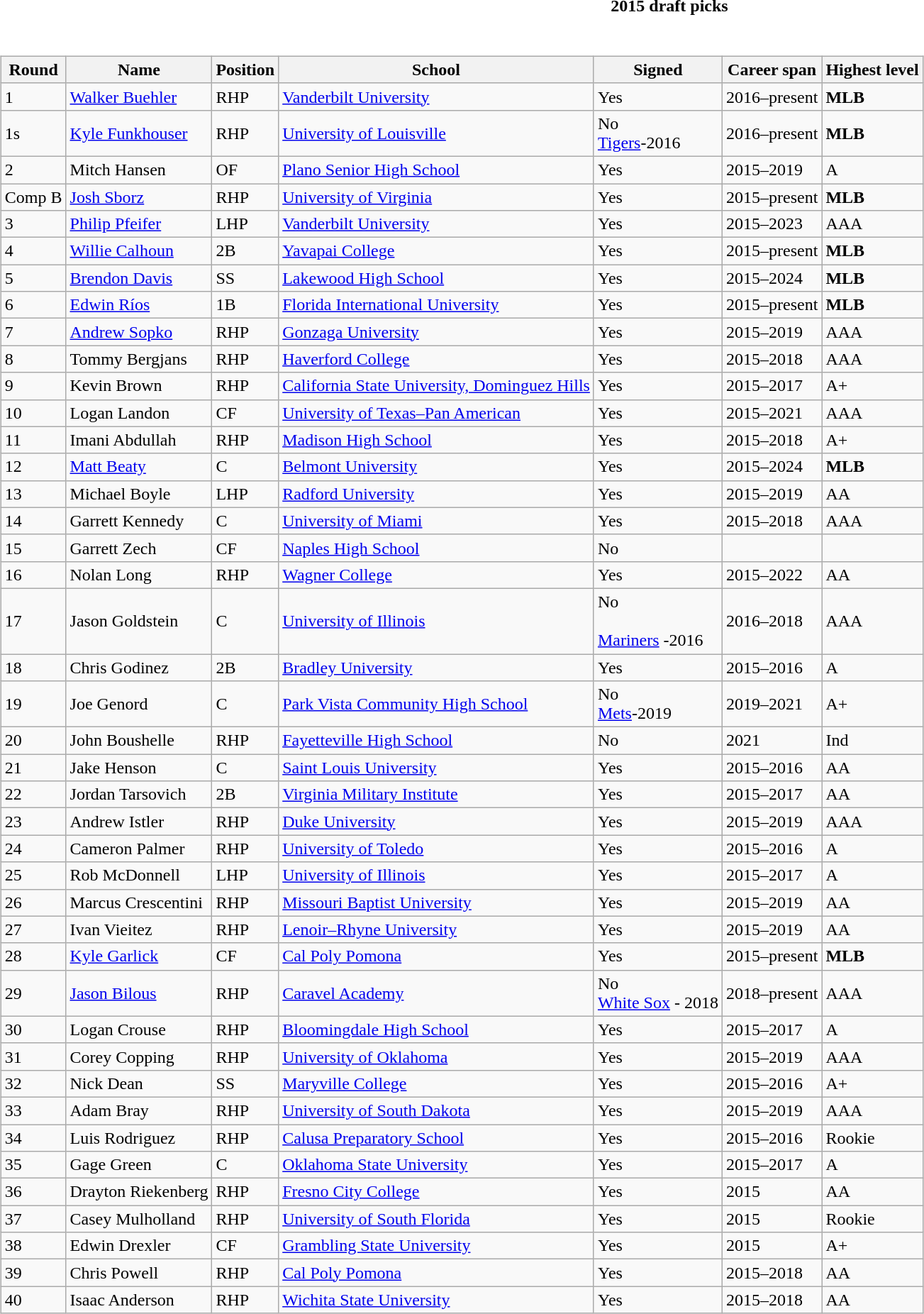<table class="toccolours collapsible collapsed" style="width:100%; background:inherit">
<tr>
<th>2015 draft picks</th>
</tr>
<tr>
<td><br><table class="wikitable">
<tr>
<th>Round</th>
<th>Name</th>
<th>Position</th>
<th>School</th>
<th>Signed</th>
<th>Career span</th>
<th>Highest level</th>
</tr>
<tr>
<td>1</td>
<td><a href='#'>Walker Buehler</a></td>
<td>RHP</td>
<td><a href='#'>Vanderbilt University</a></td>
<td>Yes</td>
<td>2016–present</td>
<td><strong>MLB</strong></td>
</tr>
<tr>
<td>1s</td>
<td><a href='#'>Kyle Funkhouser</a></td>
<td>RHP</td>
<td><a href='#'>University of Louisville</a></td>
<td>No<br><a href='#'>Tigers</a>-2016</td>
<td>2016–present</td>
<td><strong>MLB</strong></td>
</tr>
<tr>
<td>2</td>
<td>Mitch Hansen</td>
<td>OF</td>
<td><a href='#'>Plano Senior High School</a></td>
<td>Yes</td>
<td>2015–2019</td>
<td>A</td>
</tr>
<tr>
<td>Comp B</td>
<td><a href='#'>Josh Sborz</a></td>
<td>RHP</td>
<td><a href='#'>University of Virginia</a></td>
<td>Yes</td>
<td>2015–present</td>
<td><strong>MLB</strong></td>
</tr>
<tr>
<td>3</td>
<td><a href='#'>Philip Pfeifer</a></td>
<td>LHP</td>
<td><a href='#'>Vanderbilt University</a></td>
<td>Yes</td>
<td>2015–2023</td>
<td>AAA</td>
</tr>
<tr>
<td>4</td>
<td><a href='#'>Willie Calhoun</a></td>
<td>2B</td>
<td><a href='#'>Yavapai College</a></td>
<td>Yes</td>
<td>2015–present</td>
<td><strong>MLB</strong></td>
</tr>
<tr>
<td>5</td>
<td><a href='#'>Brendon Davis</a></td>
<td>SS</td>
<td><a href='#'>Lakewood High School</a></td>
<td>Yes<br></td>
<td>2015–2024</td>
<td><strong>MLB</strong></td>
</tr>
<tr>
<td>6</td>
<td><a href='#'>Edwin Ríos</a></td>
<td>1B</td>
<td><a href='#'>Florida International University</a></td>
<td>Yes</td>
<td>2015–present</td>
<td><strong>MLB</strong></td>
</tr>
<tr>
<td>7</td>
<td><a href='#'>Andrew Sopko</a></td>
<td>RHP</td>
<td><a href='#'>Gonzaga University</a></td>
<td>Yes</td>
<td>2015–2019</td>
<td>AAA</td>
</tr>
<tr>
<td>8</td>
<td>Tommy Bergjans</td>
<td>RHP</td>
<td><a href='#'>Haverford College</a></td>
<td>Yes</td>
<td>2015–2018</td>
<td>AAA</td>
</tr>
<tr>
<td>9</td>
<td>Kevin Brown</td>
<td>RHP</td>
<td><a href='#'>California State University, Dominguez Hills</a></td>
<td>Yes</td>
<td>2015–2017</td>
<td>A+</td>
</tr>
<tr>
<td>10</td>
<td>Logan Landon</td>
<td>CF</td>
<td><a href='#'>University of Texas–Pan American</a></td>
<td>Yes</td>
<td>2015–2021</td>
<td>AAA</td>
</tr>
<tr>
<td>11</td>
<td>Imani Abdullah</td>
<td>RHP</td>
<td><a href='#'>Madison High School</a></td>
<td>Yes</td>
<td>2015–2018</td>
<td>A+</td>
</tr>
<tr>
<td>12</td>
<td><a href='#'>Matt Beaty</a></td>
<td>C</td>
<td><a href='#'>Belmont University</a></td>
<td>Yes</td>
<td>2015–2024</td>
<td><strong>MLB</strong></td>
</tr>
<tr>
<td>13</td>
<td>Michael Boyle</td>
<td>LHP</td>
<td><a href='#'>Radford University</a></td>
<td>Yes</td>
<td>2015–2019</td>
<td>AA</td>
</tr>
<tr>
<td>14</td>
<td>Garrett Kennedy</td>
<td>C</td>
<td><a href='#'>University of Miami</a></td>
<td>Yes</td>
<td>2015–2018</td>
<td>AAA</td>
</tr>
<tr>
<td>15</td>
<td>Garrett Zech</td>
<td>CF</td>
<td><a href='#'>Naples High School</a></td>
<td>No</td>
<td></td>
<td></td>
</tr>
<tr>
<td>16</td>
<td>Nolan Long</td>
<td>RHP</td>
<td><a href='#'>Wagner College</a></td>
<td>Yes</td>
<td>2015–2022</td>
<td>AA</td>
</tr>
<tr>
<td>17</td>
<td>Jason Goldstein</td>
<td>C</td>
<td><a href='#'>University of Illinois</a></td>
<td>No<br><br><a href='#'>Mariners</a> -2016</td>
<td>2016–2018</td>
<td>AAA</td>
</tr>
<tr>
<td>18</td>
<td>Chris Godinez</td>
<td>2B</td>
<td><a href='#'>Bradley University</a></td>
<td>Yes</td>
<td>2015–2016</td>
<td>A</td>
</tr>
<tr>
<td>19</td>
<td>Joe Genord</td>
<td>C</td>
<td><a href='#'>Park Vista Community High School</a></td>
<td>No<br><a href='#'>Mets</a>-2019</td>
<td>2019–2021</td>
<td>A+</td>
</tr>
<tr>
<td>20</td>
<td>John Boushelle</td>
<td>RHP</td>
<td><a href='#'>Fayetteville High School</a></td>
<td>No</td>
<td>2021</td>
<td>Ind</td>
</tr>
<tr>
<td>21</td>
<td>Jake Henson</td>
<td>C</td>
<td><a href='#'>Saint Louis University</a></td>
<td>Yes</td>
<td>2015–2016</td>
<td>AA</td>
</tr>
<tr>
<td>22</td>
<td>Jordan Tarsovich</td>
<td>2B</td>
<td><a href='#'>Virginia Military Institute</a></td>
<td>Yes</td>
<td>2015–2017</td>
<td>AA</td>
</tr>
<tr>
<td>23</td>
<td>Andrew Istler</td>
<td>RHP</td>
<td><a href='#'>Duke University</a></td>
<td>Yes</td>
<td>2015–2019</td>
<td>AAA</td>
</tr>
<tr>
<td>24</td>
<td>Cameron Palmer</td>
<td>RHP</td>
<td><a href='#'>University of Toledo</a></td>
<td>Yes</td>
<td>2015–2016</td>
<td>A</td>
</tr>
<tr>
<td>25</td>
<td>Rob McDonnell</td>
<td>LHP</td>
<td><a href='#'>University of Illinois</a></td>
<td>Yes</td>
<td>2015–2017</td>
<td>A</td>
</tr>
<tr>
<td>26</td>
<td>Marcus Crescentini</td>
<td>RHP</td>
<td><a href='#'>Missouri Baptist University</a></td>
<td>Yes</td>
<td>2015–2019</td>
<td>AA</td>
</tr>
<tr>
<td>27</td>
<td>Ivan Vieitez</td>
<td>RHP</td>
<td><a href='#'>Lenoir–Rhyne University</a></td>
<td>Yes</td>
<td>2015–2019</td>
<td>AA</td>
</tr>
<tr>
<td>28</td>
<td><a href='#'>Kyle Garlick</a></td>
<td>CF</td>
<td><a href='#'>Cal Poly Pomona</a></td>
<td>Yes</td>
<td>2015–present</td>
<td><strong>MLB</strong></td>
</tr>
<tr>
<td>29</td>
<td><a href='#'>Jason Bilous</a></td>
<td>RHP</td>
<td><a href='#'>Caravel Academy</a></td>
<td>No<br><a href='#'>White Sox</a> - 2018</td>
<td>2018–present</td>
<td>AAA</td>
</tr>
<tr>
<td>30</td>
<td>Logan Crouse</td>
<td>RHP</td>
<td><a href='#'>Bloomingdale High School</a></td>
<td>Yes</td>
<td>2015–2017</td>
<td>A</td>
</tr>
<tr>
<td>31</td>
<td>Corey Copping</td>
<td>RHP</td>
<td><a href='#'>University of Oklahoma</a></td>
<td>Yes</td>
<td>2015–2019</td>
<td>AAA</td>
</tr>
<tr>
<td>32</td>
<td>Nick Dean</td>
<td>SS</td>
<td><a href='#'>Maryville College</a></td>
<td>Yes</td>
<td>2015–2016</td>
<td>A+</td>
</tr>
<tr>
<td>33</td>
<td>Adam Bray</td>
<td>RHP</td>
<td><a href='#'>University of South Dakota</a></td>
<td>Yes</td>
<td>2015–2019</td>
<td>AAA</td>
</tr>
<tr>
<td>34</td>
<td>Luis Rodriguez</td>
<td>RHP</td>
<td><a href='#'>Calusa Preparatory School</a></td>
<td>Yes</td>
<td>2015–2016</td>
<td>Rookie</td>
</tr>
<tr>
<td>35</td>
<td>Gage Green</td>
<td>C</td>
<td><a href='#'>Oklahoma State University</a></td>
<td>Yes</td>
<td>2015–2017</td>
<td>A</td>
</tr>
<tr>
<td>36</td>
<td>Drayton Riekenberg</td>
<td>RHP</td>
<td><a href='#'>Fresno City College</a></td>
<td>Yes</td>
<td>2015</td>
<td>AA</td>
</tr>
<tr>
<td>37</td>
<td>Casey Mulholland</td>
<td>RHP</td>
<td><a href='#'>University of South Florida</a></td>
<td>Yes</td>
<td>2015</td>
<td>Rookie</td>
</tr>
<tr>
<td>38</td>
<td>Edwin Drexler</td>
<td>CF</td>
<td><a href='#'>Grambling State University</a></td>
<td>Yes</td>
<td>2015</td>
<td>A+</td>
</tr>
<tr>
<td>39</td>
<td>Chris Powell</td>
<td>RHP</td>
<td><a href='#'>Cal Poly Pomona</a></td>
<td>Yes</td>
<td>2015–2018</td>
<td>AA</td>
</tr>
<tr>
<td>40</td>
<td>Isaac Anderson</td>
<td>RHP</td>
<td><a href='#'>Wichita State University</a></td>
<td>Yes</td>
<td>2015–2018</td>
<td>AA</td>
</tr>
</table>
</td>
</tr>
</table>
